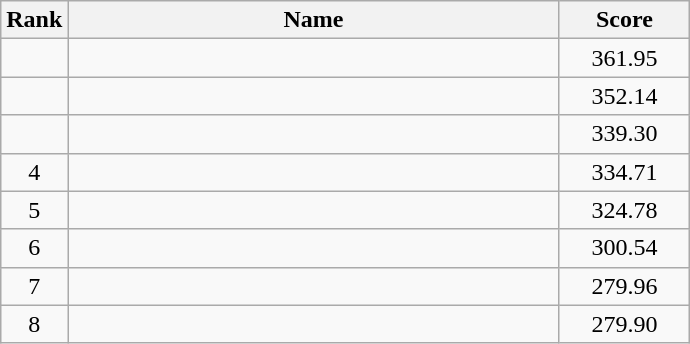<table class="wikitable">
<tr>
<th>Rank</th>
<th align="center" style="width: 20em">Name</th>
<th align="center" style="width: 5em">Score</th>
</tr>
<tr>
<td align="center"></td>
<td></td>
<td align="center">361.95</td>
</tr>
<tr>
<td align="center"></td>
<td></td>
<td align="center">352.14</td>
</tr>
<tr>
<td align="center"></td>
<td></td>
<td align="center">339.30</td>
</tr>
<tr>
<td align="center">4</td>
<td></td>
<td align="center">334.71</td>
</tr>
<tr>
<td align="center">5</td>
<td></td>
<td align="center">324.78</td>
</tr>
<tr>
<td align="center">6</td>
<td></td>
<td align="center">300.54</td>
</tr>
<tr>
<td align="center">7</td>
<td></td>
<td align="center">279.96</td>
</tr>
<tr>
<td align="center">8</td>
<td></td>
<td align="center">279.90</td>
</tr>
</table>
